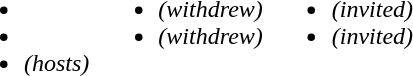<table border="0" cellpadding="2">
<tr valign="top">
<td><br><ul><li></li><li></li><li> <em>(hosts)</em></li></ul></td>
<td><br><ul><li> <em>(withdrew)</em></li><li> <em>(withdrew)</em></li></ul></td>
<td><br><ul><li> <em>(invited)</em></li><li> <em>(invited)</em></li></ul></td>
</tr>
</table>
